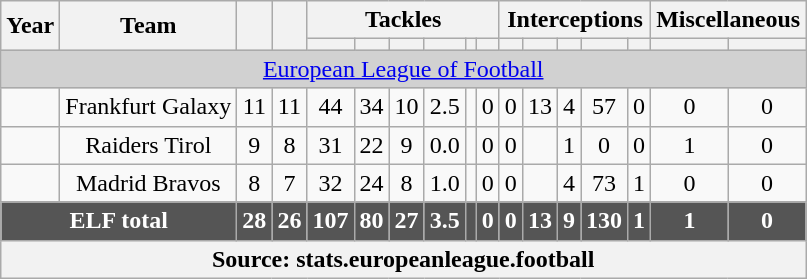<table class="wikitable" style="text-align: center;">
<tr>
<th rowspan="2">Year</th>
<th rowspan="2">Team</th>
<th rowspan="2"></th>
<th rowspan="2"></th>
<th colspan="6">Tackles</th>
<th colspan="5">Interceptions</th>
<th colspan="2">Miscellaneous</th>
</tr>
<tr>
<th></th>
<th></th>
<th></th>
<th></th>
<th></th>
<th></th>
<th></th>
<th></th>
<th></th>
<th></th>
<th></th>
<th></th>
<th></th>
</tr>
<tr>
<td colspan="17" style="background-color:#D1D1D1"><a href='#'>European League of Football</a> </td>
</tr>
<tr>
<td></td>
<td>Frankfurt Galaxy</td>
<td>11</td>
<td>11</td>
<td>44</td>
<td>34</td>
<td>10</td>
<td>2.5</td>
<td></td>
<td>0</td>
<td>0</td>
<td>13</td>
<td>4</td>
<td>57</td>
<td>0</td>
<td>0</td>
<td>0</td>
</tr>
<tr>
<td></td>
<td>Raiders Tirol</td>
<td>9</td>
<td>8</td>
<td>31</td>
<td>22</td>
<td>9</td>
<td>0.0</td>
<td></td>
<td>0</td>
<td>0</td>
<td></td>
<td>1</td>
<td>0</td>
<td>0</td>
<td>1</td>
<td>0</td>
</tr>
<tr>
<td></td>
<td>Madrid Bravos</td>
<td>8</td>
<td>7</td>
<td>32</td>
<td>24</td>
<td>8</td>
<td>1.0</td>
<td></td>
<td>0</td>
<td>0</td>
<td></td>
<td>4</td>
<td>73</td>
<td>1</td>
<td>0</td>
<td>0</td>
</tr>
<tr style="background:#555555; font-weight:bold; color:white;">
<td colspan="2">ELF total</td>
<td>28</td>
<td>26</td>
<td>107</td>
<td>80</td>
<td>27</td>
<td>3.5</td>
<td></td>
<td>0</td>
<td>0</td>
<td>13</td>
<td>9</td>
<td>130</td>
<td>1</td>
<td>1</td>
<td>0</td>
</tr>
<tr>
<th colspan="17">Source: stats.europeanleague.football</th>
</tr>
</table>
